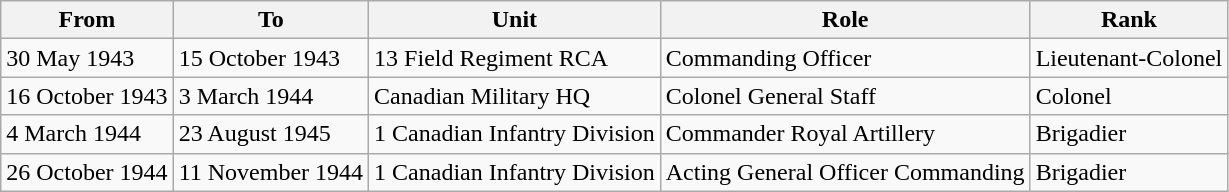<table class="wikitable">
<tr>
<th>From</th>
<th>To</th>
<th>Unit</th>
<th>Role</th>
<th>Rank</th>
</tr>
<tr>
<td>30 May 1943</td>
<td>15 October 1943</td>
<td>13 Field Regiment RCA</td>
<td>Commanding Officer</td>
<td>Lieutenant-Colonel</td>
</tr>
<tr>
<td>16 October 1943</td>
<td>3 March 1944</td>
<td>Canadian Military HQ</td>
<td>Colonel General Staff</td>
<td>Colonel</td>
</tr>
<tr>
<td>4 March 1944</td>
<td>23 August 1945</td>
<td>1 Canadian Infantry Division</td>
<td>Commander Royal Artillery</td>
<td>Brigadier</td>
</tr>
<tr>
<td>26 October 1944</td>
<td>11 November 1944</td>
<td>1 Canadian Infantry Division</td>
<td>Acting General Officer Commanding</td>
<td>Brigadier</td>
</tr>
</table>
